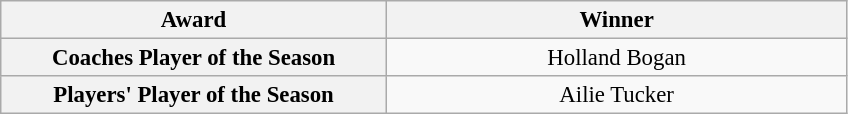<table class="wikitable" style="font-size:95%; text-align:center;">
<tr>
<th style="width:250px;">Award</th>
<th style="width:300px;">Winner</th>
</tr>
<tr>
<th>Coaches Player of the Season</th>
<td> Holland Bogan</td>
</tr>
<tr>
<th>Players' Player of the Season</th>
<td> Ailie Tucker</td>
</tr>
</table>
